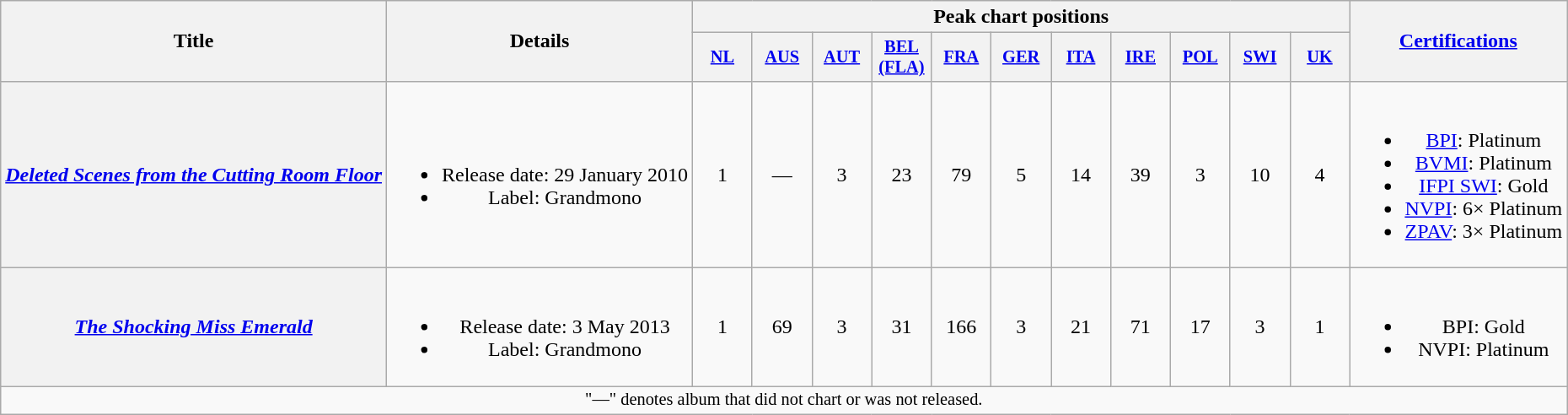<table class="wikitable plainrowheaders" style="text-align:center;">
<tr>
<th scope="col" rowspan="2">Title</th>
<th scope="col" rowspan="2">Details</th>
<th scope="col" colspan="11">Peak chart positions</th>
<th rowspan="2"><a href='#'>Certifications</a></th>
</tr>
<tr>
<th scope="col" style="width:3em;font-size:85%;"><a href='#'>NL</a><br></th>
<th scope="col" style="width:3em;font-size:85%;"><a href='#'>AUS</a></th>
<th scope="col" style="width:3em;font-size:85%;"><a href='#'>AUT</a><br></th>
<th scope="col" style="width:3em;font-size:85%;"><a href='#'>BEL (FLA)</a><br></th>
<th scope="col" style="width:3em;font-size:85%;"><a href='#'>FRA</a><br></th>
<th scope="col" style="width:3em;font-size:85%;"><a href='#'>GER</a><br></th>
<th scope="col" style="width:3em;font-size:85%;"><a href='#'>ITA</a><br></th>
<th scope="col" style="width:3em;font-size:85%;"><a href='#'>IRE</a><br></th>
<th scope="col" style="width:3em;font-size:85%;"><a href='#'>POL</a></th>
<th scope="col" style="width:3em;font-size:85%;"><a href='#'>SWI</a><br></th>
<th scope="col" style="width:3em;font-size:85%;"><a href='#'>UK</a><br></th>
</tr>
<tr>
<th scope="row"><em><a href='#'>Deleted Scenes from the Cutting Room Floor</a></em></th>
<td><br><ul><li>Release date: 29 January 2010</li><li>Label: Grandmono</li></ul></td>
<td>1</td>
<td>—</td>
<td>3</td>
<td>23</td>
<td>79</td>
<td>5</td>
<td>14</td>
<td>39</td>
<td>3</td>
<td>10</td>
<td>4</td>
<td><br><ul><li><a href='#'>BPI</a>: Platinum</li><li><a href='#'>BVMI</a>: Platinum</li><li><a href='#'>IFPI SWI</a>: Gold</li><li><a href='#'>NVPI</a>: 6× Platinum</li><li><a href='#'>ZPAV</a>: 3× Platinum</li></ul></td>
</tr>
<tr>
<th scope="row"><em><a href='#'>The Shocking Miss Emerald</a></em></th>
<td><br><ul><li>Release date: 3 May 2013</li><li>Label: Grandmono</li></ul></td>
<td>1</td>
<td>69</td>
<td>3</td>
<td>31</td>
<td>166</td>
<td>3</td>
<td>21</td>
<td>71</td>
<td>17</td>
<td>3</td>
<td>1</td>
<td><br><ul><li>BPI: Gold</li><li>NVPI: Platinum</li></ul></td>
</tr>
<tr>
<td colspan="20" style="text-align:center; font-size:85%;">"—" denotes album that did not chart or was not released.</td>
</tr>
</table>
